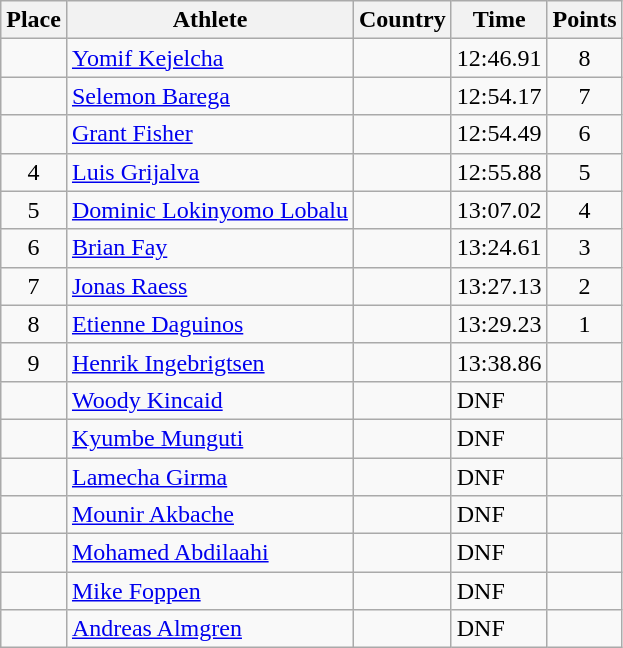<table class="wikitable">
<tr>
<th>Place</th>
<th>Athlete</th>
<th>Country</th>
<th>Time</th>
<th>Points</th>
</tr>
<tr>
<td align=center></td>
<td><a href='#'>Yomif Kejelcha</a></td>
<td></td>
<td>12:46.91</td>
<td align=center>8</td>
</tr>
<tr>
<td align=center></td>
<td><a href='#'>Selemon Barega</a></td>
<td></td>
<td>12:54.17</td>
<td align=center>7</td>
</tr>
<tr>
<td align=center></td>
<td><a href='#'>Grant Fisher</a></td>
<td></td>
<td>12:54.49</td>
<td align=center>6</td>
</tr>
<tr>
<td align=center>4</td>
<td><a href='#'>Luis Grijalva</a></td>
<td></td>
<td>12:55.88</td>
<td align=center>5</td>
</tr>
<tr>
<td align=center>5</td>
<td><a href='#'>Dominic Lokinyomo Lobalu</a></td>
<td></td>
<td>13:07.02</td>
<td align=center>4</td>
</tr>
<tr>
<td align=center>6</td>
<td><a href='#'>Brian Fay</a></td>
<td></td>
<td>13:24.61</td>
<td align=center>3</td>
</tr>
<tr>
<td align=center>7</td>
<td><a href='#'>Jonas Raess</a></td>
<td></td>
<td>13:27.13</td>
<td align=center>2</td>
</tr>
<tr>
<td align=center>8</td>
<td><a href='#'>Etienne Daguinos</a></td>
<td></td>
<td>13:29.23</td>
<td align=center>1</td>
</tr>
<tr>
<td align=center>9</td>
<td><a href='#'>Henrik Ingebrigtsen</a></td>
<td></td>
<td>13:38.86</td>
<td align=center></td>
</tr>
<tr>
<td align=center></td>
<td><a href='#'>Woody Kincaid</a></td>
<td></td>
<td>DNF</td>
<td align=center></td>
</tr>
<tr>
<td align=center></td>
<td><a href='#'>Kyumbe Munguti</a></td>
<td></td>
<td>DNF</td>
<td align=center></td>
</tr>
<tr>
<td align=center></td>
<td><a href='#'>Lamecha Girma</a></td>
<td></td>
<td>DNF</td>
<td align=center></td>
</tr>
<tr>
<td align=center></td>
<td><a href='#'>Mounir Akbache</a></td>
<td></td>
<td>DNF</td>
<td align=center></td>
</tr>
<tr>
<td align=center></td>
<td><a href='#'>Mohamed Abdilaahi</a></td>
<td></td>
<td>DNF</td>
<td align=center></td>
</tr>
<tr>
<td align=center></td>
<td><a href='#'>Mike Foppen</a></td>
<td></td>
<td>DNF</td>
<td align=center></td>
</tr>
<tr>
<td align=center></td>
<td><a href='#'>Andreas Almgren</a></td>
<td></td>
<td>DNF</td>
<td align=center></td>
</tr>
</table>
